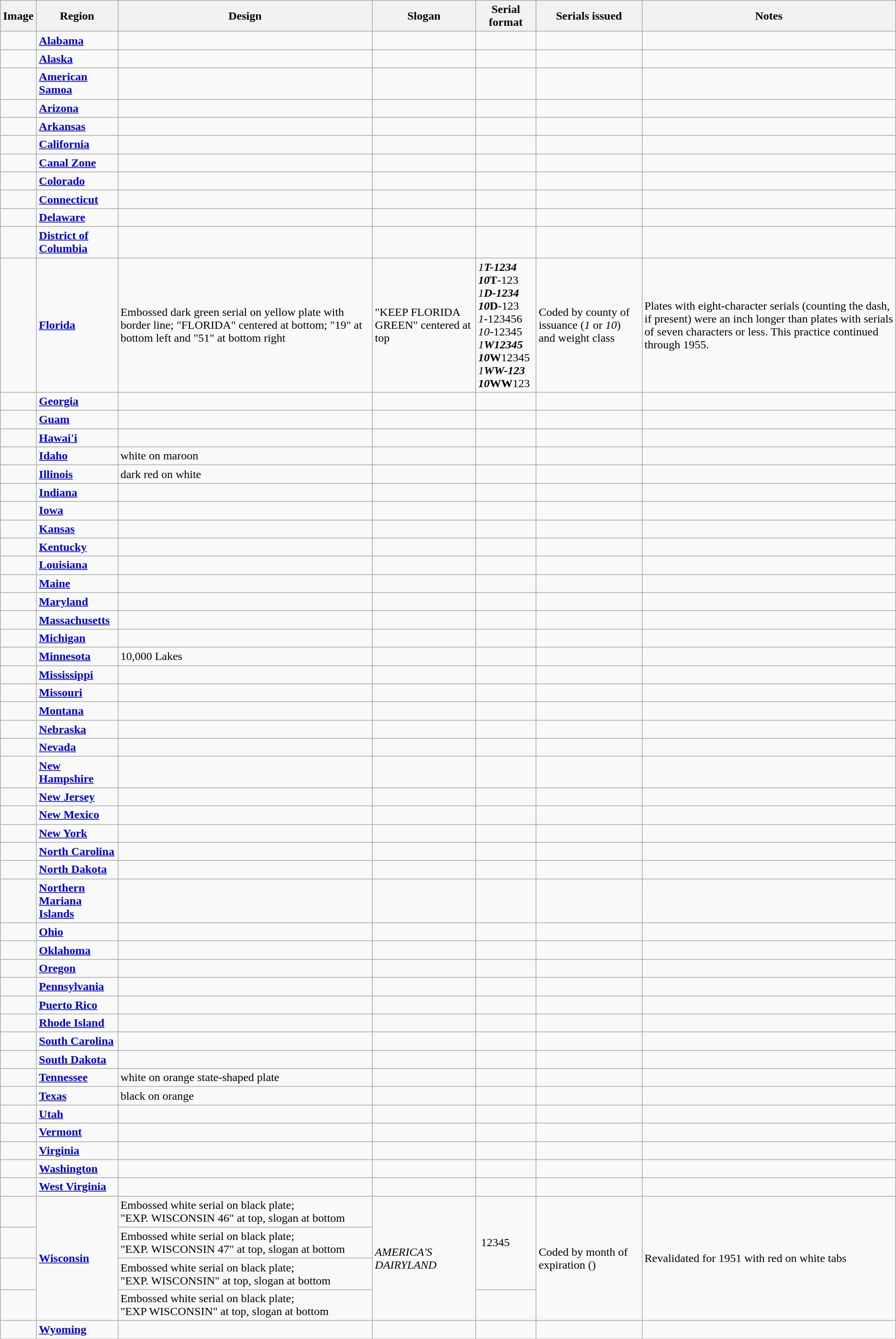<table class="wikitable">
<tr>
<th>Image</th>
<th>Region</th>
<th>Design</th>
<th>Slogan</th>
<th>Serial format</th>
<th>Serials issued</th>
<th>Notes</th>
</tr>
<tr>
<td></td>
<td><strong><a href='#'>Alabama</a></strong></td>
<td></td>
<td></td>
<td></td>
<td></td>
<td></td>
</tr>
<tr>
<td></td>
<td><strong><a href='#'>Alaska</a></strong></td>
<td></td>
<td></td>
<td></td>
<td></td>
<td></td>
</tr>
<tr>
<td></td>
<td><strong><a href='#'>American Samoa</a></strong></td>
<td></td>
<td></td>
<td></td>
<td></td>
<td></td>
</tr>
<tr>
<td></td>
<td><strong><a href='#'>Arizona</a></strong></td>
<td></td>
<td></td>
<td></td>
<td></td>
<td></td>
</tr>
<tr>
<td></td>
<td><strong><a href='#'>Arkansas</a></strong></td>
<td></td>
<td></td>
<td></td>
<td></td>
<td></td>
</tr>
<tr>
<td></td>
<td><strong><a href='#'>California</a></strong></td>
<td></td>
<td></td>
<td></td>
<td></td>
<td></td>
</tr>
<tr>
<td></td>
<td><strong><a href='#'>Canal Zone</a></strong></td>
<td></td>
<td></td>
<td></td>
<td></td>
<td></td>
</tr>
<tr>
<td></td>
<td><strong><a href='#'>Colorado</a></strong></td>
<td></td>
<td></td>
<td></td>
<td></td>
<td></td>
</tr>
<tr>
<td></td>
<td><strong><a href='#'>Connecticut</a></strong></td>
<td></td>
<td></td>
<td></td>
<td></td>
<td></td>
</tr>
<tr>
<td></td>
<td><strong><a href='#'>Delaware</a></strong></td>
<td></td>
<td></td>
<td></td>
<td></td>
<td></td>
</tr>
<tr>
<td></td>
<td><strong><a href='#'>District of<br>Columbia</a></strong></td>
<td></td>
<td></td>
<td></td>
<td></td>
<td></td>
</tr>
<tr>
<td></td>
<td><strong><a href='#'>Florida</a></strong></td>
<td>Embossed dark green serial on yellow plate with border line; "FLORIDA" centered at bottom; "19" at bottom left and "51" at bottom right</td>
<td>"KEEP FLORIDA GREEN" centered at top</td>
<td><em>1<strong><em>T<strong>-1234<br></em>10</em></strong>T</strong>-123<br><em>1<strong><em>D<strong>-1234<br></em>10</em></strong>D</strong>-123<br><em>1</em>-123456<br><em>10</em>-12345<br><em>1<strong><em>W<strong>12345<br></em>10</em></strong>W</strong>12345<br><em>1<strong><em>WW<strong>-123<br></em>10</em></strong>WW</strong>123</td>
<td>Coded by county of issuance (<em>1</em> or <em>10</em>) and weight class</td>
<td>Plates with eight-character serials (counting the dash, if present) were an inch longer than plates with serials of seven characters or less. This practice continued through 1955.</td>
</tr>
<tr>
<td></td>
<td><strong><a href='#'>Georgia</a></strong></td>
<td></td>
<td></td>
<td></td>
<td></td>
<td></td>
</tr>
<tr>
<td></td>
<td><strong><a href='#'>Guam</a></strong></td>
<td></td>
<td></td>
<td></td>
<td></td>
<td></td>
</tr>
<tr>
<td></td>
<td><strong><a href='#'>Hawai'i</a></strong></td>
<td></td>
<td></td>
<td></td>
<td></td>
<td></td>
</tr>
<tr>
<td></td>
<td><strong><a href='#'>Idaho</a></strong></td>
<td>white on maroon</td>
<td></td>
<td></td>
<td></td>
<td></td>
</tr>
<tr>
<td></td>
<td><strong><a href='#'>Illinois</a></strong></td>
<td>dark red on white</td>
<td></td>
<td></td>
<td></td>
<td></td>
</tr>
<tr>
<td></td>
<td><strong><a href='#'>Indiana</a></strong></td>
<td></td>
<td></td>
<td></td>
<td></td>
<td></td>
</tr>
<tr>
<td></td>
<td><strong><a href='#'>Iowa</a></strong></td>
<td></td>
<td></td>
<td></td>
<td></td>
<td></td>
</tr>
<tr>
<td></td>
<td><strong><a href='#'>Kansas</a></strong></td>
<td></td>
<td></td>
<td></td>
<td></td>
<td></td>
</tr>
<tr>
<td></td>
<td><strong><a href='#'>Kentucky</a></strong></td>
<td></td>
<td></td>
<td></td>
<td></td>
<td></td>
</tr>
<tr>
<td></td>
<td><strong><a href='#'>Louisiana</a></strong></td>
<td></td>
<td></td>
<td></td>
<td></td>
<td></td>
</tr>
<tr>
<td></td>
<td><strong><a href='#'>Maine</a></strong></td>
<td></td>
<td></td>
<td></td>
<td></td>
<td></td>
</tr>
<tr>
<td></td>
<td><strong><a href='#'>Maryland</a></strong></td>
<td></td>
<td></td>
<td></td>
<td></td>
<td></td>
</tr>
<tr>
<td></td>
<td><strong><a href='#'>Massachusetts</a></strong></td>
<td></td>
<td></td>
<td></td>
<td></td>
<td></td>
</tr>
<tr>
<td></td>
<td><strong><a href='#'>Michigan</a></strong></td>
<td></td>
<td></td>
<td></td>
<td></td>
<td></td>
</tr>
<tr>
<td></td>
<td><strong><a href='#'>Minnesota</a></strong></td>
<td>10,000 Lakes</td>
<td></td>
<td></td>
<td></td>
<td></td>
</tr>
<tr>
<td></td>
<td><strong><a href='#'>Mississippi</a></strong></td>
<td></td>
<td></td>
<td></td>
<td></td>
<td></td>
</tr>
<tr>
<td></td>
<td><strong><a href='#'>Missouri</a></strong></td>
<td></td>
<td></td>
<td></td>
<td></td>
<td></td>
</tr>
<tr>
<td></td>
<td><strong><a href='#'>Montana</a></strong></td>
<td></td>
<td></td>
<td></td>
<td></td>
<td></td>
</tr>
<tr>
<td></td>
<td><strong><a href='#'>Nebraska</a></strong></td>
<td></td>
<td></td>
<td></td>
<td></td>
<td></td>
</tr>
<tr>
<td></td>
<td><strong><a href='#'>Nevada</a></strong></td>
<td></td>
<td></td>
<td></td>
<td></td>
<td></td>
</tr>
<tr>
<td></td>
<td><strong><a href='#'>New Hampshire</a></strong></td>
<td></td>
<td></td>
<td></td>
<td></td>
<td></td>
</tr>
<tr>
<td></td>
<td><strong><a href='#'>New Jersey</a></strong></td>
<td></td>
<td></td>
<td></td>
<td></td>
<td></td>
</tr>
<tr>
<td></td>
<td><strong><a href='#'>New Mexico</a></strong></td>
<td></td>
<td></td>
<td></td>
<td></td>
<td></td>
</tr>
<tr>
<td></td>
<td><strong><a href='#'>New York</a></strong></td>
<td></td>
<td></td>
<td></td>
<td></td>
<td></td>
</tr>
<tr>
<td></td>
<td><strong><a href='#'>North Carolina</a></strong></td>
<td></td>
<td></td>
<td></td>
<td></td>
<td></td>
</tr>
<tr>
<td></td>
<td><strong><a href='#'>North Dakota</a></strong></td>
<td></td>
<td></td>
<td></td>
<td></td>
<td></td>
</tr>
<tr>
<td></td>
<td><strong><a href='#'>Northern Mariana<br> Islands</a></strong></td>
<td></td>
<td></td>
<td></td>
<td></td>
<td></td>
</tr>
<tr>
<td></td>
<td><strong><a href='#'>Ohio</a></strong></td>
<td></td>
<td></td>
<td></td>
<td></td>
<td></td>
</tr>
<tr>
<td></td>
<td><strong><a href='#'>Oklahoma</a></strong></td>
<td></td>
<td></td>
<td></td>
<td></td>
<td></td>
</tr>
<tr>
<td></td>
<td><strong><a href='#'>Oregon</a></strong></td>
<td></td>
<td></td>
<td></td>
<td></td>
<td></td>
</tr>
<tr>
<td></td>
<td><strong><a href='#'>Pennsylvania</a></strong></td>
<td></td>
<td></td>
<td></td>
<td></td>
<td></td>
</tr>
<tr>
<td></td>
<td><strong><a href='#'>Puerto Rico</a></strong></td>
<td></td>
<td></td>
<td></td>
<td></td>
<td></td>
</tr>
<tr>
<td></td>
<td><strong><a href='#'>Rhode Island</a></strong></td>
<td></td>
<td></td>
<td></td>
<td></td>
<td></td>
</tr>
<tr>
<td></td>
<td><strong><a href='#'>South Carolina</a></strong></td>
<td></td>
<td></td>
<td></td>
<td></td>
<td></td>
</tr>
<tr>
<td></td>
<td><strong><a href='#'>South Dakota</a></strong></td>
<td></td>
<td></td>
<td></td>
<td></td>
<td></td>
</tr>
<tr>
<td></td>
<td><strong><a href='#'>Tennessee</a></strong></td>
<td>white on orange state-shaped plate</td>
<td></td>
<td></td>
<td></td>
<td></td>
</tr>
<tr>
<td></td>
<td><strong><a href='#'>Texas</a></strong></td>
<td>black on orange</td>
<td></td>
<td></td>
<td></td>
<td></td>
</tr>
<tr>
<td></td>
<td><strong><a href='#'>Utah</a></strong></td>
<td></td>
<td></td>
<td></td>
<td></td>
<td></td>
</tr>
<tr>
<td></td>
<td><strong><a href='#'>Vermont</a></strong></td>
<td></td>
<td></td>
<td></td>
<td></td>
<td></td>
</tr>
<tr>
<td></td>
<td><strong><a href='#'>Virginia</a></strong></td>
<td></td>
<td></td>
<td></td>
<td></td>
<td></td>
</tr>
<tr>
<td></td>
<td><strong><a href='#'>Washington</a></strong></td>
<td></td>
<td></td>
<td></td>
<td></td>
<td></td>
</tr>
<tr>
<td></td>
<td><strong><a href='#'>West Virginia</a></strong></td>
<td></td>
<td></td>
<td></td>
<td></td>
<td></td>
</tr>
<tr>
<td></td>
<td rowspan="4"><strong><a href='#'>Wisconsin</a></strong></td>
<td>Embossed white serial on black plate; "EXP. WISCONSIN 46" at top, slogan at bottom</td>
<td rowspan="4"><em>AMERICA'S DAIRYLAND</em></td>
<td rowspan="3"> 12345</td>
<td rowspan="4">Coded by month of expiration ()</td>
<td rowspan="4">Revalidated for 1951 with red on white tabs</td>
</tr>
<tr>
<td></td>
<td>Embossed white serial on black plate; "EXP. WISCONSIN 47" at top, slogan at bottom</td>
</tr>
<tr>
<td></td>
<td>Embossed white serial on black plate; "EXP. WISCONSIN" at top, slogan at bottom</td>
</tr>
<tr>
<td></td>
<td>Embossed white serial on black plate; "EXP WISCONSIN" at top, slogan at bottom</td>
<td></td>
</tr>
<tr>
<td></td>
<td><strong><a href='#'>Wyoming</a></strong></td>
<td></td>
<td></td>
<td></td>
<td></td>
<td></td>
</tr>
</table>
